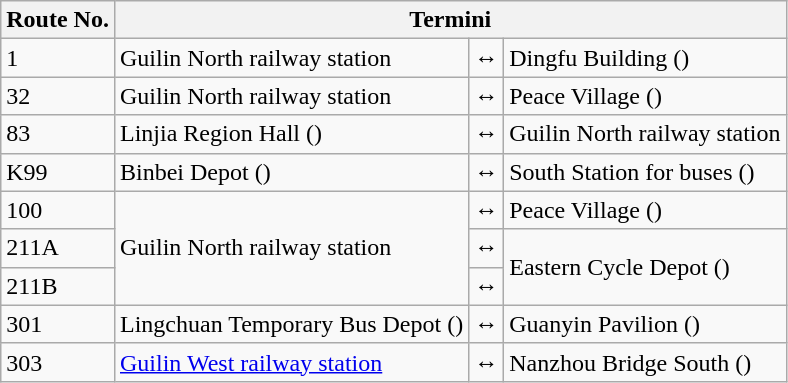<table class="wikitable">
<tr>
<th>Route No.</th>
<th colspan="3">Termini</th>
</tr>
<tr>
<td>1</td>
<td>Guilin North railway station</td>
<td>↔</td>
<td>Dingfu Building ()</td>
</tr>
<tr>
<td>32</td>
<td>Guilin North railway station</td>
<td>↔</td>
<td>Peace Village ()</td>
</tr>
<tr>
<td>83</td>
<td>Linjia Region Hall ()</td>
<td>↔</td>
<td>Guilin North railway station</td>
</tr>
<tr>
<td>K99</td>
<td>Binbei Depot ()</td>
<td>↔</td>
<td>South Station for buses ()</td>
</tr>
<tr>
<td>100</td>
<td rowspan="3">Guilin North railway station</td>
<td>↔</td>
<td>Peace Village ()</td>
</tr>
<tr>
<td>211A</td>
<td>↔</td>
<td rowspan="2">Eastern Cycle Depot ()</td>
</tr>
<tr>
<td>211B</td>
<td>↔</td>
</tr>
<tr>
<td>301</td>
<td>Lingchuan Temporary Bus Depot ()</td>
<td>↔</td>
<td>Guanyin Pavilion ()</td>
</tr>
<tr>
<td>303</td>
<td><a href='#'>Guilin West railway station</a></td>
<td>↔</td>
<td>Nanzhou Bridge South ()</td>
</tr>
</table>
